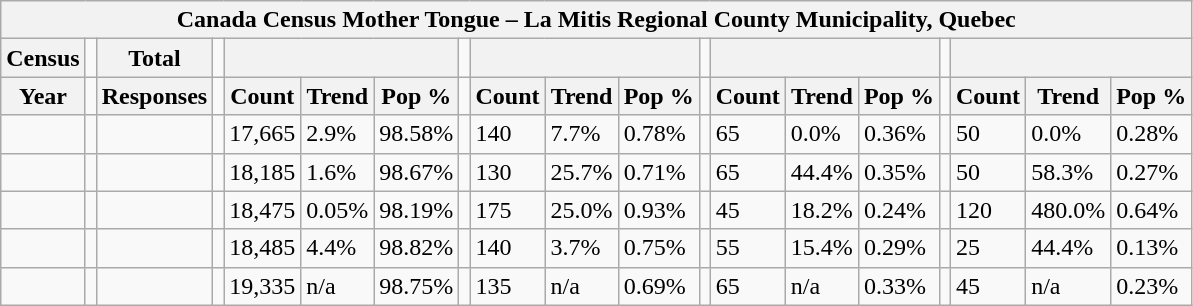<table class="wikitable">
<tr>
<th colspan="19">Canada Census Mother Tongue – La Mitis Regional County Municipality, Quebec</th>
</tr>
<tr>
<th>Census</th>
<td></td>
<th>Total</th>
<td colspan="1"></td>
<th colspan="3"></th>
<td colspan="1"></td>
<th colspan="3"></th>
<td colspan="1"></td>
<th colspan="3"></th>
<td colspan="1"></td>
<th colspan="3"></th>
</tr>
<tr>
<th>Year</th>
<td></td>
<th>Responses</th>
<td></td>
<th>Count</th>
<th>Trend</th>
<th>Pop %</th>
<td></td>
<th>Count</th>
<th>Trend</th>
<th>Pop %</th>
<td></td>
<th>Count</th>
<th>Trend</th>
<th>Pop %</th>
<td></td>
<th>Count</th>
<th>Trend</th>
<th>Pop %</th>
</tr>
<tr>
<td></td>
<td></td>
<td></td>
<td></td>
<td>17,665</td>
<td> 2.9%</td>
<td>98.58%</td>
<td></td>
<td>140</td>
<td> 7.7%</td>
<td>0.78%</td>
<td></td>
<td>65</td>
<td> 0.0%</td>
<td>0.36%</td>
<td></td>
<td>50</td>
<td> 0.0%</td>
<td>0.28%</td>
</tr>
<tr>
<td></td>
<td></td>
<td></td>
<td></td>
<td>18,185</td>
<td> 1.6%</td>
<td>98.67%</td>
<td></td>
<td>130</td>
<td> 25.7%</td>
<td>0.71%</td>
<td></td>
<td>65</td>
<td> 44.4%</td>
<td>0.35%</td>
<td></td>
<td>50</td>
<td> 58.3%</td>
<td>0.27%</td>
</tr>
<tr>
<td></td>
<td></td>
<td></td>
<td></td>
<td>18,475</td>
<td> 0.05%</td>
<td>98.19%</td>
<td></td>
<td>175</td>
<td> 25.0%</td>
<td>0.93%</td>
<td></td>
<td>45</td>
<td> 18.2%</td>
<td>0.24%</td>
<td></td>
<td>120</td>
<td> 480.0%</td>
<td>0.64%</td>
</tr>
<tr>
<td></td>
<td></td>
<td></td>
<td></td>
<td>18,485</td>
<td> 4.4%</td>
<td>98.82%</td>
<td></td>
<td>140</td>
<td> 3.7%</td>
<td>0.75%</td>
<td></td>
<td>55</td>
<td> 15.4%</td>
<td>0.29%</td>
<td></td>
<td>25</td>
<td> 44.4%</td>
<td>0.13%</td>
</tr>
<tr>
<td></td>
<td></td>
<td></td>
<td></td>
<td>19,335</td>
<td>n/a</td>
<td>98.75%</td>
<td></td>
<td>135</td>
<td>n/a</td>
<td>0.69%</td>
<td></td>
<td>65</td>
<td>n/a</td>
<td>0.33%</td>
<td></td>
<td>45</td>
<td>n/a</td>
<td>0.23%</td>
</tr>
</table>
